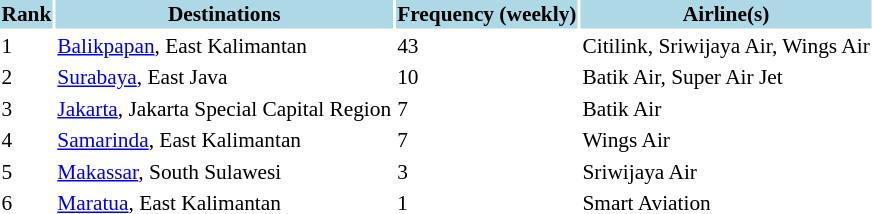<table class="sortable" style="font-size:89%; align=center;">
<tr style="background:lightblue;">
<th>Rank</th>
<th>Destinations</th>
<th>Frequency (weekly)</th>
<th>Airline(s)</th>
</tr>
<tr>
<td>1</td>
<td> <a href='#'>Balikpapan</a>, East Kalimantan</td>
<td>43</td>
<td>Citilink, Sriwijaya Air, Wings Air</td>
</tr>
<tr>
<td>2</td>
<td> <a href='#'>Surabaya</a>, East Java</td>
<td>10</td>
<td>Batik Air, Super Air Jet</td>
</tr>
<tr>
<td>3</td>
<td> <a href='#'>Jakarta</a>, Jakarta Special Capital Region</td>
<td>7</td>
<td>Batik Air</td>
</tr>
<tr>
<td>4</td>
<td> <a href='#'>Samarinda</a>, East Kalimantan</td>
<td>7</td>
<td>Wings Air</td>
</tr>
<tr>
<td>5</td>
<td> <a href='#'>Makassar</a>, South Sulawesi</td>
<td>3</td>
<td>Sriwijaya Air</td>
</tr>
<tr>
<td>6</td>
<td> <a href='#'>Maratua</a>, East Kalimantan</td>
<td>1</td>
<td>Smart Aviation</td>
</tr>
</table>
